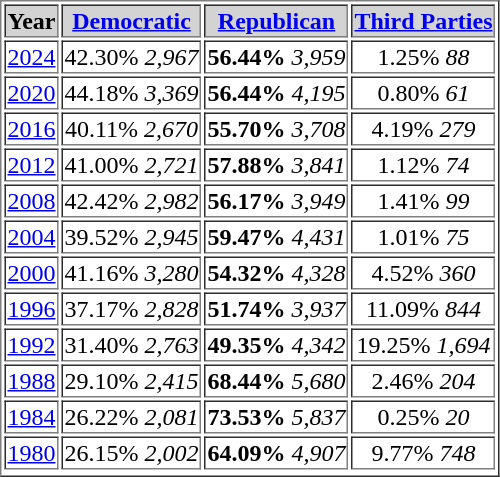<table border = “2”>
<tr style="background:lightgrey;">
<th>Year</th>
<th><a href='#'>Democratic</a></th>
<th><a href='#'>Republican</a></th>
<th><a href='#'>Third Parties</a></th>
</tr>
<tr>
<td align="center" ><a href='#'>2024</a></td>
<td align="center" >42.30% <em>2,967</em></td>
<td align="center" ><strong>56.44%</strong> <em>3,959</em></td>
<td align="center" >1.25% <em>88</em></td>
</tr>
<tr>
<td align="center" ><a href='#'>2020</a></td>
<td align="center" >44.18% <em>3,369</em></td>
<td align="center" ><strong>56.44%</strong> <em>4,195</em></td>
<td align="center" >0.80% <em>61</em></td>
</tr>
<tr>
<td align="center" ><a href='#'>2016</a></td>
<td align="center" >40.11% <em>2,670</em></td>
<td align="center" ><strong>55.70%</strong> <em>3,708</em></td>
<td align="center" >4.19% <em>279</em></td>
</tr>
<tr>
<td align="center" ><a href='#'>2012</a></td>
<td align="center" >41.00% <em>2,721</em></td>
<td align="center" ><strong>57.88%</strong> <em>3,841</em></td>
<td align="center" >1.12% <em>74</em></td>
</tr>
<tr>
<td align="center" ><a href='#'>2008</a></td>
<td align="center" >42.42% <em>2,982</em></td>
<td align="center" ><strong>56.17%</strong> <em>3,949</em></td>
<td align="center" >1.41% <em>99</em></td>
</tr>
<tr>
<td align="center" ><a href='#'>2004</a></td>
<td align="center" >39.52% <em>2,945</em></td>
<td align="center" ><strong>59.47%</strong> <em>4,431</em></td>
<td align="center" >1.01% <em>75</em></td>
</tr>
<tr>
<td align="center" ><a href='#'>2000</a></td>
<td align="center" >41.16% <em>3,280</em></td>
<td align="center" ><strong>54.32%</strong> <em>4,328</em></td>
<td align="center" >4.52% <em>360</em></td>
</tr>
<tr>
<td align="center" ><a href='#'>1996</a></td>
<td align="center" >37.17% <em>2,828</em></td>
<td align="center" ><strong>51.74%</strong> <em>3,937</em></td>
<td align="center" >11.09% <em>844</em></td>
</tr>
<tr>
<td align="center" ><a href='#'>1992</a></td>
<td align="center" >31.40% <em>2,763</em></td>
<td align="center" ><strong>49.35%</strong> <em>4,342</em></td>
<td align="center" >19.25% <em>1,694</em></td>
</tr>
<tr>
<td align="center" ><a href='#'>1988</a></td>
<td align="center" >29.10% <em>2,415</em></td>
<td align="center" ><strong>68.44%</strong> <em>5,680</em></td>
<td align="center" >2.46% <em>204</em></td>
</tr>
<tr>
<td align="center" ><a href='#'>1984</a></td>
<td align="center" >26.22% <em>2,081</em></td>
<td align="center" ><strong>73.53%</strong> <em>5,837</em></td>
<td align="center" >0.25% <em>20</em></td>
</tr>
<tr>
<td align="center" ><a href='#'>1980</a></td>
<td align="center" >26.15% <em>2,002</em></td>
<td align="center" ><strong>64.09%</strong> <em>4,907</em></td>
<td align="center" >9.77% <em>748</em></td>
</tr>
<tr>
</tr>
</table>
